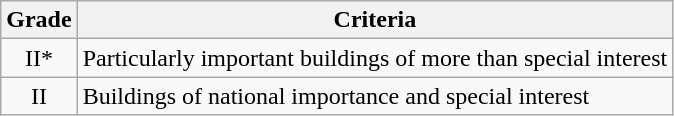<table class="wikitable">
<tr>
<th>Grade</th>
<th>Criteria</th>
</tr>
<tr>
<td align="center" >II*</td>
<td>Particularly important buildings of more than special interest</td>
</tr>
<tr>
<td align="center" >II</td>
<td>Buildings of national importance and special interest</td>
</tr>
</table>
